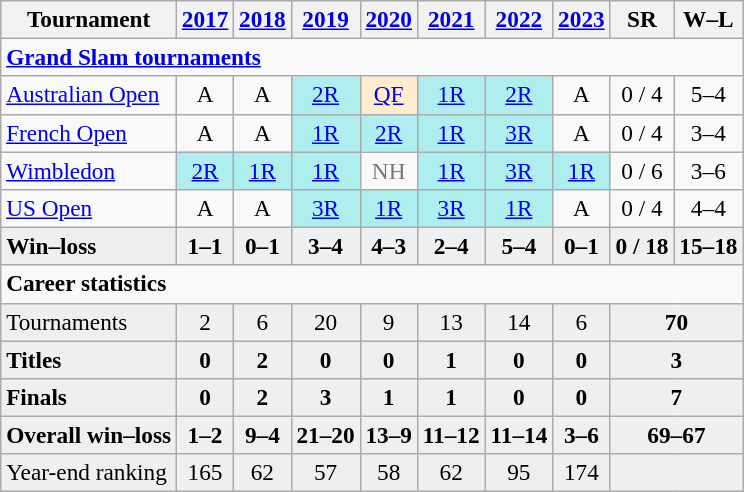<table class=wikitable style=text-align:center;font-size:97%>
<tr>
<th>Tournament</th>
<th><a href='#'>2017</a></th>
<th><a href='#'>2018</a></th>
<th><a href='#'>2019</a></th>
<th><a href='#'>2020</a></th>
<th><a href='#'>2021</a></th>
<th><a href='#'>2022</a></th>
<th><a href='#'>2023</a></th>
<th>SR</th>
<th>W–L</th>
</tr>
<tr>
<td colspan="11" align="left"><strong><a href='#'>Grand Slam tournaments</a></strong></td>
</tr>
<tr>
<td align=left><a href='#'>Australian Open</a></td>
<td>A</td>
<td>A</td>
<td style=background:#afeeee><a href='#'>2R</a></td>
<td style=background:#ffebcd><a href='#'>QF</a></td>
<td style=background:#afeeee><a href='#'>1R</a></td>
<td style=background:#afeeee><a href='#'>2R</a></td>
<td>A</td>
<td>0 / 4</td>
<td>5–4</td>
</tr>
<tr>
<td align=left><a href='#'>French Open</a></td>
<td>A</td>
<td>A</td>
<td style=background:#afeeee><a href='#'>1R</a></td>
<td style=background:#afeeee><a href='#'>2R</a></td>
<td style=background:#afeeee><a href='#'>1R</a></td>
<td style=background:#afeeee><a href='#'>3R</a></td>
<td>A</td>
<td>0 / 4</td>
<td>3–4</td>
</tr>
<tr>
<td align=left><a href='#'>Wimbledon</a></td>
<td style=background:#afeeee><a href='#'>2R</a></td>
<td style=background:#afeeee><a href='#'>1R</a></td>
<td style=background:#afeeee><a href='#'>1R</a></td>
<td style=color:#767676>NH</td>
<td bgcolor=afeeee><a href='#'>1R</a></td>
<td bgcolor=afeeee><a href='#'>3R</a></td>
<td bgcolor=afeeee><a href='#'>1R</a></td>
<td>0 / 6</td>
<td>3–6</td>
</tr>
<tr>
<td align=left><a href='#'>US Open</a></td>
<td>A</td>
<td>A</td>
<td style=background:#afeeee><a href='#'>3R</a></td>
<td style=background:#afeeee><a href='#'>1R</a></td>
<td style=background:#afeeee><a href='#'>3R</a></td>
<td style=background:#afeeee><a href='#'>1R</a></td>
<td>A</td>
<td>0 / 4</td>
<td>4–4</td>
</tr>
<tr style=font-weight:bold;background:#efefef>
<td align=left>Win–loss</td>
<td>1–1</td>
<td>0–1</td>
<td>3–4</td>
<td>4–3</td>
<td>2–4</td>
<td>5–4</td>
<td>0–1</td>
<td>0 / 18</td>
<td>15–18</td>
</tr>
<tr>
<td colspan="11" align="left"><strong>Career statistics</strong></td>
</tr>
<tr bgcolor=efefef>
<td align=left>Tournaments</td>
<td>2</td>
<td>6</td>
<td>20</td>
<td>9</td>
<td>13</td>
<td>14</td>
<td>6</td>
<td colspan="2"><strong>70</strong></td>
</tr>
<tr style=font-weight:bold;background:#efefef>
<td style=text-align:left>Titles</td>
<td>0</td>
<td>2</td>
<td>0</td>
<td>0</td>
<td>1</td>
<td>0</td>
<td>0</td>
<td colspan=2>3</td>
</tr>
<tr style=font-weight:bold;background:#efefef>
<td style=text-align:left>Finals</td>
<td>0</td>
<td>2</td>
<td>3</td>
<td>1</td>
<td>1</td>
<td>0</td>
<td>0</td>
<td colspan=2>7</td>
</tr>
<tr style=font-weight:bold;background:#efefef>
<td style=text-align:left>Overall win–loss</td>
<td>1–2</td>
<td>9–4</td>
<td>21–20</td>
<td>13–9</td>
<td>11–12</td>
<td>11–14</td>
<td>3–6</td>
<td colspan="2">69–67</td>
</tr>
<tr bgcolor=efefef>
<td align=left>Year-end ranking</td>
<td>165</td>
<td>62</td>
<td>57</td>
<td>58</td>
<td>62</td>
<td>95</td>
<td>174</td>
<td colspan="2"><strong></strong></td>
</tr>
</table>
